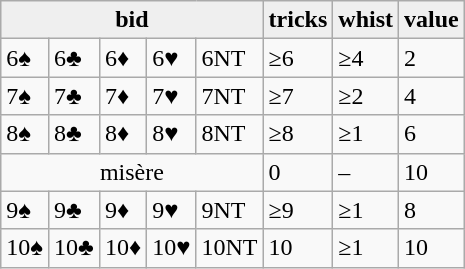<table class="wikitable" align="right">
<tr>
<th style="background:#efefef;" colspan=5><strong>bid</strong></th>
<th style="background:#efefef;"><strong>tricks</strong></th>
<th style="background:#efefef;"><strong>whist</strong></th>
<th style="background:#efefef;"><strong>value</strong></th>
</tr>
<tr>
<td>6♠</td>
<td>6♣</td>
<td>6<span>♦</span></td>
<td>6<span>♥</span></td>
<td>6NT</td>
<td>≥6</td>
<td>≥4</td>
<td>2</td>
</tr>
<tr>
<td>7♠</td>
<td>7♣</td>
<td>7<span>♦</span></td>
<td>7<span>♥</span></td>
<td>7NT</td>
<td>≥7</td>
<td>≥2</td>
<td>4</td>
</tr>
<tr>
<td>8♠</td>
<td>8♣</td>
<td>8<span>♦</span></td>
<td>8<span>♥</span></td>
<td>8NT</td>
<td>≥8</td>
<td>≥1</td>
<td>6</td>
</tr>
<tr>
<td colspan=5 align=center>misère</td>
<td>0</td>
<td>–</td>
<td>10</td>
</tr>
<tr>
<td>9♠</td>
<td>9♣</td>
<td>9<span>♦</span></td>
<td>9<span>♥</span></td>
<td>9NT</td>
<td>≥9</td>
<td>≥1</td>
<td>8</td>
</tr>
<tr>
<td>10♠</td>
<td>10♣</td>
<td>10<span>♦</span></td>
<td>10<span>♥</span></td>
<td>10NT</td>
<td>10</td>
<td>≥1</td>
<td>10</td>
</tr>
</table>
